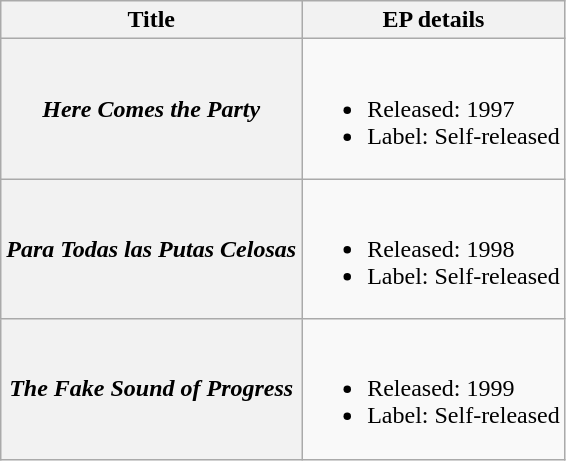<table class="wikitable plainrowheaders">
<tr>
<th>Title</th>
<th>EP details</th>
</tr>
<tr>
<th scope="row"><em>Here Comes the Party</em></th>
<td><br><ul><li>Released: 1997</li><li>Label: Self-released</li></ul></td>
</tr>
<tr>
<th scope="row"><em>Para Todas las Putas Celosas</em></th>
<td><br><ul><li>Released: 1998</li><li>Label: Self-released</li></ul></td>
</tr>
<tr>
<th scope="row"><em>The Fake Sound of Progress</em></th>
<td><br><ul><li>Released: 1999</li><li>Label: Self-released</li></ul></td>
</tr>
</table>
